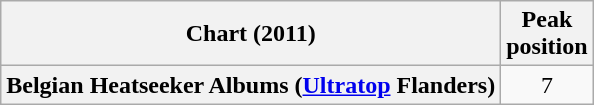<table class="wikitable plainrowheaders">
<tr>
<th scope="col">Chart (2011)</th>
<th scope="col">Peak<br>position</th>
</tr>
<tr>
<th scope="row">Belgian Heatseeker Albums (<a href='#'>Ultratop</a> Flanders)</th>
<td align=center>7</td>
</tr>
</table>
